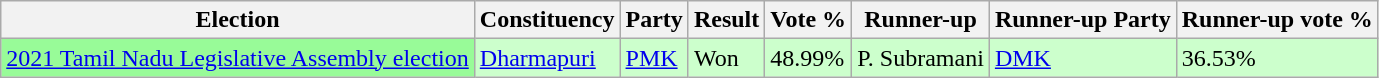<table class="wikitable">
<tr>
<th>Election</th>
<th>Constituency</th>
<th>Party</th>
<th>Result</th>
<th>Vote %</th>
<th>Runner-up</th>
<th>Runner-up Party</th>
<th>Runner-up vote %</th>
</tr>
<tr style="background:#cfc;">
<td bgcolor=#98FB98><a href='#'>2021 Tamil Nadu Legislative Assembly election</a></td>
<td><a href='#'>Dharmapuri</a></td>
<td><a href='#'>PMK</a></td>
<td>Won</td>
<td>48.99%</td>
<td>P. Subramani</td>
<td><a href='#'>DMK</a></td>
<td>36.53%</td>
</tr>
</table>
